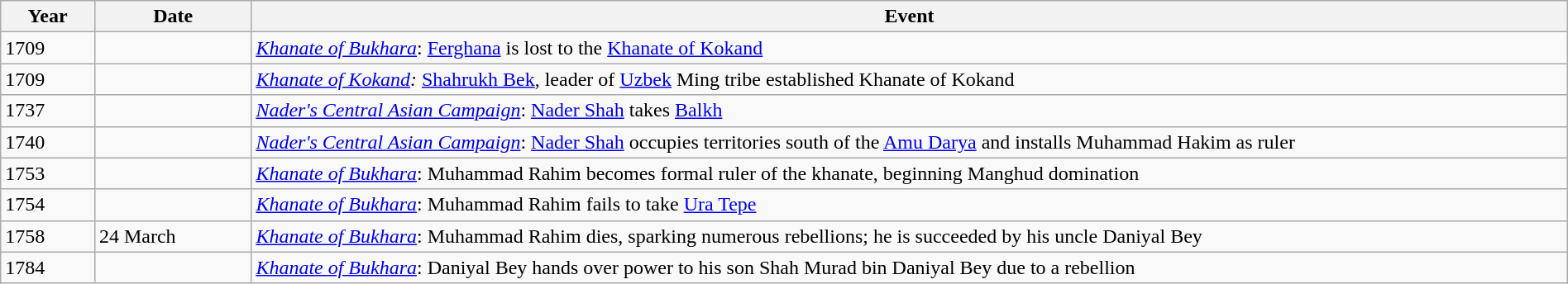<table class="wikitable" style="width:100%;">
<tr>
<th style="width:6%">Year</th>
<th style="width:10%">Date</th>
<th>Event</th>
</tr>
<tr>
<td>1709</td>
<td></td>
<td><em><a href='#'>Khanate of Bukhara</a></em>: <a href='#'>Ferghana</a> is lost to the <a href='#'>Khanate of Kokand</a></td>
</tr>
<tr>
<td>1709</td>
<td></td>
<td><em><a href='#'>Khanate of Kokand</a>:</em> <a href='#'>Shahrukh Bek</a>, leader of <a href='#'>Uzbek</a> Ming tribe established Khanate of Kokand</td>
</tr>
<tr>
<td>1737</td>
<td></td>
<td><em><a href='#'>Nader's Central Asian Campaign</a></em>: <a href='#'>Nader Shah</a> takes <a href='#'>Balkh</a></td>
</tr>
<tr>
<td>1740</td>
<td></td>
<td><em><a href='#'>Nader's Central Asian Campaign</a></em>: <a href='#'>Nader Shah</a> occupies territories south of the <a href='#'>Amu Darya</a> and installs Muhammad Hakim as ruler</td>
</tr>
<tr>
<td>1753</td>
<td></td>
<td><em><a href='#'>Khanate of Bukhara</a></em>: Muhammad Rahim becomes formal ruler of the khanate, beginning Manghud domination</td>
</tr>
<tr>
<td>1754</td>
<td></td>
<td><em><a href='#'>Khanate of Bukhara</a></em>: Muhammad Rahim fails to take <a href='#'>Ura Tepe</a></td>
</tr>
<tr>
<td>1758</td>
<td>24 March</td>
<td><em><a href='#'>Khanate of Bukhara</a></em>: Muhammad Rahim dies, sparking numerous rebellions; he is succeeded by his uncle Daniyal Bey</td>
</tr>
<tr>
<td>1784</td>
<td></td>
<td><em><a href='#'>Khanate of Bukhara</a></em>: Daniyal Bey hands over power to his son Shah Murad bin Daniyal Bey due to a rebellion</td>
</tr>
</table>
